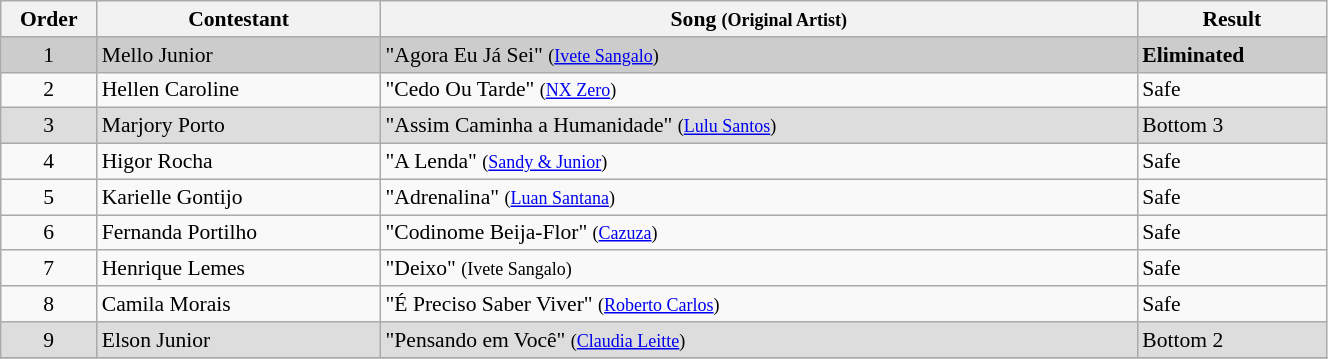<table class="wikitable" style="font-size:90%; width:70%; text-align: left;">
<tr>
<th width="05%">Order</th>
<th width="15%">Contestant</th>
<th width="40%">Song <small>(Original Artist)</small></th>
<th width="10%">Result</th>
</tr>
<tr style="background:#CCCCCC;">
<td style="text-align:center;">1</td>
<td>Mello Junior</td>
<td>"Agora Eu Já Sei" <small>(<a href='#'>Ivete Sangalo</a>)</small></td>
<td><strong>Eliminated</strong></td>
</tr>
<tr>
<td style="text-align:center;">2</td>
<td>Hellen Caroline</td>
<td>"Cedo Ou Tarde" <small>(<a href='#'>NX Zero</a>)</small></td>
<td>Safe</td>
</tr>
<tr style="background:#DDDDDD;">
<td style="text-align:center;">3</td>
<td>Marjory Porto</td>
<td>"Assim Caminha a Humanidade" <small>(<a href='#'>Lulu Santos</a>)</small></td>
<td>Bottom 3</td>
</tr>
<tr>
<td style="text-align:center;">4</td>
<td>Higor Rocha</td>
<td>"A Lenda" <small>(<a href='#'>Sandy & Junior</a>)</small></td>
<td>Safe</td>
</tr>
<tr>
<td style="text-align:center;">5</td>
<td>Karielle Gontijo</td>
<td>"Adrenalina" <small>(<a href='#'>Luan Santana</a>)</small></td>
<td>Safe</td>
</tr>
<tr>
<td style="text-align:center;">6</td>
<td>Fernanda Portilho</td>
<td>"Codinome Beija-Flor" <small>(<a href='#'>Cazuza</a>)</small></td>
<td>Safe</td>
</tr>
<tr>
<td style="text-align:center;">7</td>
<td>Henrique Lemes</td>
<td>"Deixo" <small>(Ivete Sangalo)</small></td>
<td>Safe</td>
</tr>
<tr>
<td style="text-align:center;">8</td>
<td>Camila Morais</td>
<td>"É Preciso Saber Viver" <small>(<a href='#'>Roberto Carlos</a>)</small></td>
<td>Safe</td>
</tr>
<tr style="background:#DDDDDD;">
<td style="text-align:center;">9</td>
<td>Elson Junior</td>
<td>"Pensando em Você" <small>(<a href='#'>Claudia Leitte</a>)</small></td>
<td>Bottom 2</td>
</tr>
<tr>
</tr>
</table>
